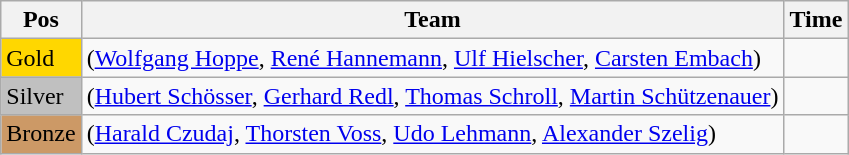<table class="wikitable">
<tr>
<th>Pos</th>
<th>Team</th>
<th>Time</th>
</tr>
<tr>
<td style="background:gold">Gold</td>
<td> (<a href='#'>Wolfgang Hoppe</a>, <a href='#'>René Hannemann</a>, <a href='#'>Ulf Hielscher</a>, <a href='#'>Carsten Embach</a>)</td>
<td></td>
</tr>
<tr>
<td style="background:silver">Silver</td>
<td> (<a href='#'>Hubert Schösser</a>, <a href='#'>Gerhard Redl</a>, <a href='#'>Thomas Schroll</a>, <a href='#'>Martin Schützenauer</a>)</td>
<td></td>
</tr>
<tr>
<td style="background:#cc9966">Bronze</td>
<td> (<a href='#'>Harald Czudaj</a>, <a href='#'>Thorsten Voss</a>, <a href='#'>Udo Lehmann</a>, <a href='#'>Alexander Szelig</a>)</td>
<td></td>
</tr>
</table>
